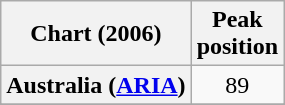<table class="wikitable sortable plainrowheaders" style="text-align:center">
<tr>
<th scope="col">Chart (2006)</th>
<th scope="col">Peak<br>position</th>
</tr>
<tr>
<th scope="row">Australia (<a href='#'>ARIA</a>)</th>
<td>89</td>
</tr>
<tr>
</tr>
<tr>
</tr>
</table>
